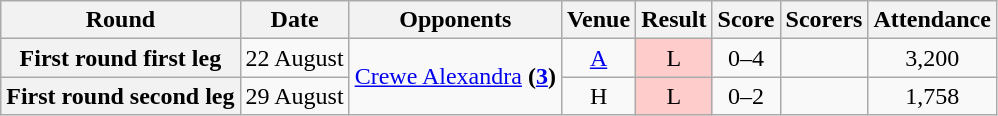<table class="wikitable" style="text-align:center">
<tr>
<th>Round</th>
<th>Date</th>
<th>Opponents</th>
<th>Venue</th>
<th>Result</th>
<th>Score</th>
<th>Scorers</th>
<th>Attendance</th>
</tr>
<tr>
<th>First round first leg</th>
<td>22 August</td>
<td rowspan=2><a href='#'>Crewe Alexandra</a> <strong>(<a href='#'>3</a>)</strong></td>
<td><a href='#'>A</a></td>
<td style="background-color:#FFCCCC">L</td>
<td>0–4</td>
<td align="left"></td>
<td>3,200</td>
</tr>
<tr>
<th>First round second leg</th>
<td>29 August</td>
<td>H</td>
<td style="background-color:#FFCCCC">L</td>
<td>0–2</td>
<td align="left"></td>
<td>1,758</td>
</tr>
</table>
